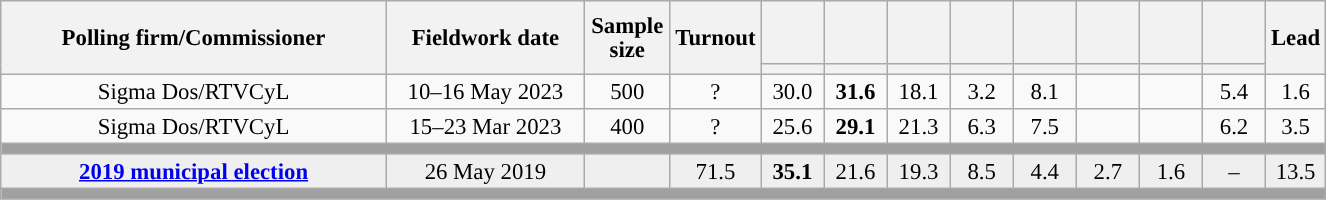<table class="wikitable collapsible collapsed" style="text-align:center; font-size:95%; line-height:16px;">
<tr style="height:42px;">
<th style="width:250px;" rowspan="2">Polling firm/Commissioner</th>
<th style="width:125px;" rowspan="2">Fieldwork date</th>
<th style="width:50px;" rowspan="2">Sample size</th>
<th style="width:45px;" rowspan="2">Turnout</th>
<th style="width:35px;"></th>
<th style="width:35px;"></th>
<th style="width:35px;"></th>
<th style="width:35px;"></th>
<th style="width:35px;"></th>
<th style="width:35px;"></th>
<th style="width:35px;"></th>
<th style="width:35px;"></th>
<th style="width:30px;" rowspan="2">Lead</th>
</tr>
<tr>
<th style="color:inherit;background:"></th>
<th style="color:inherit;background:"></th>
<th style="color:inherit;background:"></th>
<th style="color:inherit;background:"></th>
<th style="color:inherit;background:"></th>
<th style="color:inherit;background:"></th>
<th style="color:inherit;background:"></th>
<th style="color:inherit;background:"></th>
</tr>
<tr>
<td>Sigma Dos/RTVCyL</td>
<td>10–16 May 2023</td>
<td>500</td>
<td>?</td>
<td>30.0<br></td>
<td><strong>31.6</strong><br></td>
<td>18.1<br></td>
<td>3.2<br></td>
<td>8.1<br></td>
<td></td>
<td></td>
<td>5.4<br></td>
<td style="background:">1.6</td>
</tr>
<tr>
<td>Sigma Dos/RTVCyL</td>
<td>15–23 Mar 2023</td>
<td>400</td>
<td>?</td>
<td>25.6<br></td>
<td><strong>29.1</strong><br></td>
<td>21.3<br></td>
<td>6.3<br></td>
<td>7.5<br></td>
<td></td>
<td></td>
<td>6.2<br></td>
<td style="background:">3.5</td>
</tr>
<tr>
<td colspan="13" style="background:#A0A0A0"></td>
</tr>
<tr style="background:#EFEFEF;">
<td><strong><a href='#'>2019 municipal election</a></strong></td>
<td>26 May 2019</td>
<td></td>
<td>71.5</td>
<td><strong>35.1</strong><br></td>
<td>21.6<br></td>
<td>19.3<br></td>
<td>8.5<br></td>
<td>4.4<br></td>
<td>2.7<br></td>
<td>1.6<br></td>
<td>–</td>
<td style="background:">13.5</td>
</tr>
<tr>
<td colspan="13" style="background:#A0A0A0"></td>
</tr>
</table>
